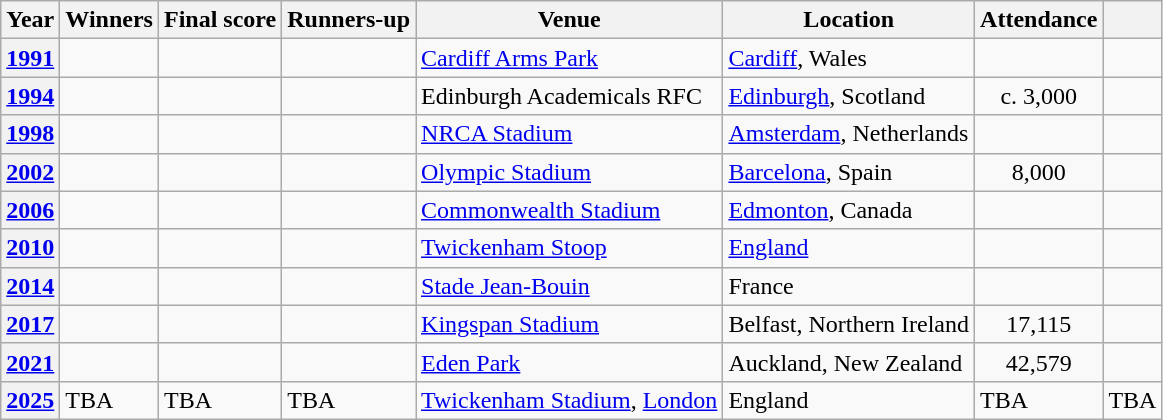<table class="sortable wikitable plainrowheaders">
<tr>
<th scope="col">Year</th>
<th scope="col">Winners</th>
<th scope="col">Final score</th>
<th scope="col">Runners-up</th>
<th scope="col">Venue</th>
<th scope="col">Location</th>
<th>Attendance</th>
<th scope="col" class="unsortable"></th>
</tr>
<tr>
<th scope="row" style="text-align:center"><a href='#'>1991</a></th>
<td></td>
<td align="center"></td>
<td></td>
<td><a href='#'>Cardiff Arms Park</a></td>
<td><a href='#'>Cardiff</a>, Wales</td>
<td align="center"></td>
<td align="center"></td>
</tr>
<tr>
<th scope="row" style="text-align:center"><a href='#'>1994</a></th>
<td></td>
<td align="center"></td>
<td></td>
<td>Edinburgh Academicals RFC</td>
<td><a href='#'>Edinburgh</a>, Scotland</td>
<td align="center">c. 3,000</td>
<td align="center"></td>
</tr>
<tr>
<th scope="row" style="text-align:center"><a href='#'>1998</a></th>
<td></td>
<td align="center"></td>
<td></td>
<td><a href='#'>NRCA Stadium</a></td>
<td><a href='#'>Amsterdam</a>, Netherlands</td>
<td align="center"></td>
<td align="center"></td>
</tr>
<tr>
<th scope="row" style="text-align:center"><a href='#'>2002</a></th>
<td></td>
<td align="center"></td>
<td></td>
<td><a href='#'>Olympic Stadium</a></td>
<td><a href='#'>Barcelona</a>, Spain</td>
<td align="center">8,000</td>
<td align="center"></td>
</tr>
<tr>
<th scope="row" style="text-align:center"><a href='#'>2006</a></th>
<td></td>
<td align="center"></td>
<td></td>
<td><a href='#'>Commonwealth Stadium</a></td>
<td><a href='#'>Edmonton</a>, Canada</td>
<td align="center"></td>
<td align="center"></td>
</tr>
<tr>
<th scope="row" style="text-align:center"><a href='#'>2010</a></th>
<td></td>
<td align="center"></td>
<td></td>
<td><a href='#'>Twickenham Stoop</a></td>
<td><a href='#'>England</a></td>
<td align="center"></td>
<td align="center"></td>
</tr>
<tr>
<th scope="row" style="text-align:center"><a href='#'>2014</a></th>
<td></td>
<td align="center"></td>
<td></td>
<td><a href='#'>Stade Jean-Bouin</a></td>
<td>France</td>
<td align="center"></td>
<td align="center"></td>
</tr>
<tr>
<th scope="row" style="text-align:center"><a href='#'>2017</a></th>
<td></td>
<td align="center"></td>
<td></td>
<td><a href='#'>Kingspan Stadium</a></td>
<td>Belfast, Northern Ireland</td>
<td align="center">17,115</td>
<td align="center"></td>
</tr>
<tr>
<th scope="row" style="text-align:center"><a href='#'>2021</a></th>
<td></td>
<td align="center"></td>
<td></td>
<td><a href='#'>Eden Park</a></td>
<td>Auckland, New Zealand</td>
<td align="center">42,579</td>
<td align="center"></td>
</tr>
<tr>
<th scope="row" style="text-align:center"><a href='#'>2025</a></th>
<td>TBA</td>
<td>TBA</td>
<td>TBA</td>
<td><a href='#'>Twickenham Stadium</a>, <a href='#'>London</a></td>
<td>England</td>
<td>TBA</td>
<td>TBA</td>
</tr>
</table>
